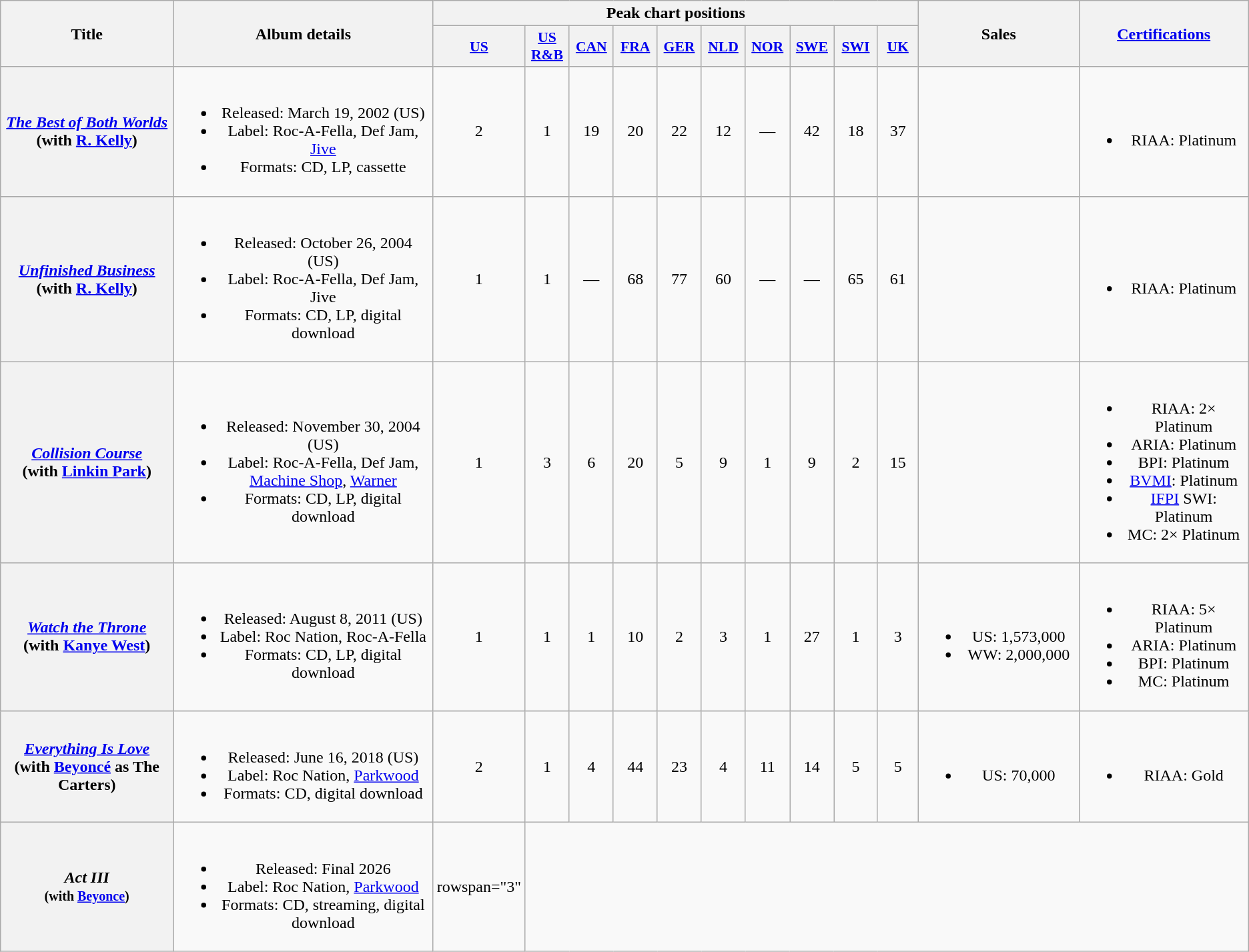<table class="wikitable plainrowheaders" style="text-align:center;">
<tr>
<th scope="col" rowspan="2" style="width:13em;">Title</th>
<th scope="col" rowspan="2" style="width:20em;">Album details</th>
<th scope="col" colspan="10">Peak chart positions</th>
<th scope="col" rowspan="2" style="width:11em;">Sales</th>
<th scope="col" rowspan="2" style="width:12em;"><a href='#'>Certifications</a></th>
</tr>
<tr>
<th scope="col" style="width:2.8em;font-size:90%;"><a href='#'>US</a><br></th>
<th scope="col" style="width:2.8em;font-size:90%;"><a href='#'>US<br>R&B</a><br></th>
<th scope="col" style="width:2.8em;font-size:90%;"><a href='#'>CAN</a><br></th>
<th scope="col" style="width:2.8em;font-size:90%;"><a href='#'>FRA</a><br></th>
<th scope="col" style="width:2.8em;font-size:90%;"><a href='#'>GER</a><br></th>
<th scope="col" style="width:2.8em;font-size:90%;"><a href='#'>NLD</a><br></th>
<th scope="col" style="width:2.8em;font-size:90%;"><a href='#'>NOR</a><br></th>
<th scope="col" style="width:2.8em;font-size:90%;"><a href='#'>SWE</a><br></th>
<th scope="col" style="width:2.8em;font-size:90%;"><a href='#'>SWI</a><br></th>
<th scope="col" style="width:2.8em;font-size:90%;"><a href='#'>UK</a><br></th>
</tr>
<tr>
<th scope="row"><em><a href='#'>The Best of Both Worlds</a></em><br><span>(with <a href='#'>R. Kelly</a>)</span></th>
<td><br><ul><li>Released: March 19, 2002 <span>(US)</span></li><li>Label: Roc-A-Fella, Def Jam, <a href='#'>Jive</a></li><li>Formats: CD, LP, cassette</li></ul></td>
<td>2</td>
<td>1</td>
<td>19</td>
<td>20</td>
<td>22</td>
<td>12</td>
<td>—</td>
<td>42</td>
<td>18</td>
<td>37</td>
<td></td>
<td><br><ul><li>RIAA: Platinum</li></ul></td>
</tr>
<tr>
<th scope="row"><em><a href='#'>Unfinished Business</a></em><br><span>(with <a href='#'>R. Kelly</a>)</span></th>
<td><br><ul><li>Released: October 26, 2004 <span>(US)</span></li><li>Label: Roc-A-Fella, Def Jam, Jive</li><li>Formats: CD, LP, digital download</li></ul></td>
<td>1</td>
<td>1</td>
<td>—</td>
<td>68</td>
<td>77</td>
<td>60</td>
<td>—</td>
<td>—</td>
<td>65</td>
<td>61</td>
<td></td>
<td><br><ul><li>RIAA: Platinum</li></ul></td>
</tr>
<tr>
<th scope="row"><em><a href='#'>Collision Course</a></em><br><span>(with <a href='#'>Linkin Park</a>)</span></th>
<td><br><ul><li>Released: November 30, 2004 <span>(US)</span></li><li>Label: Roc-A-Fella, Def Jam, <a href='#'>Machine Shop</a>, <a href='#'>Warner</a></li><li>Formats: CD, LP, digital download</li></ul></td>
<td>1</td>
<td>3</td>
<td>6</td>
<td>20</td>
<td>5</td>
<td>9</td>
<td>1</td>
<td>9</td>
<td>2</td>
<td>15</td>
<td></td>
<td><br><ul><li>RIAA: 2× Platinum</li><li>ARIA: Platinum</li><li>BPI: Platinum</li><li><a href='#'>BVMI</a>: Platinum</li><li><a href='#'>IFPI</a> SWI: Platinum</li><li>MC: 2× Platinum</li></ul></td>
</tr>
<tr>
<th scope="row"><em><a href='#'>Watch the Throne</a></em><br><span>(with <a href='#'>Kanye West</a>)</span></th>
<td><br><ul><li>Released: August 8, 2011 <span>(US)</span></li><li>Label: Roc Nation, Roc-A-Fella</li><li>Formats: CD, LP, digital download</li></ul></td>
<td>1</td>
<td>1</td>
<td>1</td>
<td>10</td>
<td>2</td>
<td>3</td>
<td>1</td>
<td>27</td>
<td>1</td>
<td>3</td>
<td><br><ul><li>US: 1,573,000</li><li>WW: 2,000,000</li></ul></td>
<td><br><ul><li>RIAA: 5× Platinum</li><li>ARIA: Platinum</li><li>BPI: Platinum</li><li>MC: Platinum</li></ul></td>
</tr>
<tr>
<th scope="row"><em><a href='#'>Everything Is Love</a></em><br><span>(with <a href='#'>Beyoncé</a> as The Carters)</span></th>
<td><br><ul><li>Released: June 16, 2018 <span>(US)</span></li><li>Label: Roc Nation, <a href='#'>Parkwood</a></li><li>Formats: CD, digital download</li></ul></td>
<td>2<br></td>
<td>1</td>
<td>4<br></td>
<td>44</td>
<td>23</td>
<td>4</td>
<td>11<br></td>
<td>14<br></td>
<td>5</td>
<td>5</td>
<td><br><ul><li>US: 70,000</li></ul></td>
<td><br><ul><li>RIAA: Gold</li></ul></td>
</tr>
<tr>
<th scope="row"><em>Act III</em><br><small>(with <a href='#'>Beyonce</a>)</small></th>
<td><br><ul><li>Released: Final 2026</li><li>Label: Roc Nation, <a href='#'>Parkwood</a></li><li>Formats: CD, streaming, digital download</li></ul></td>
<td>rowspan="3" </td>
</tr>
</table>
